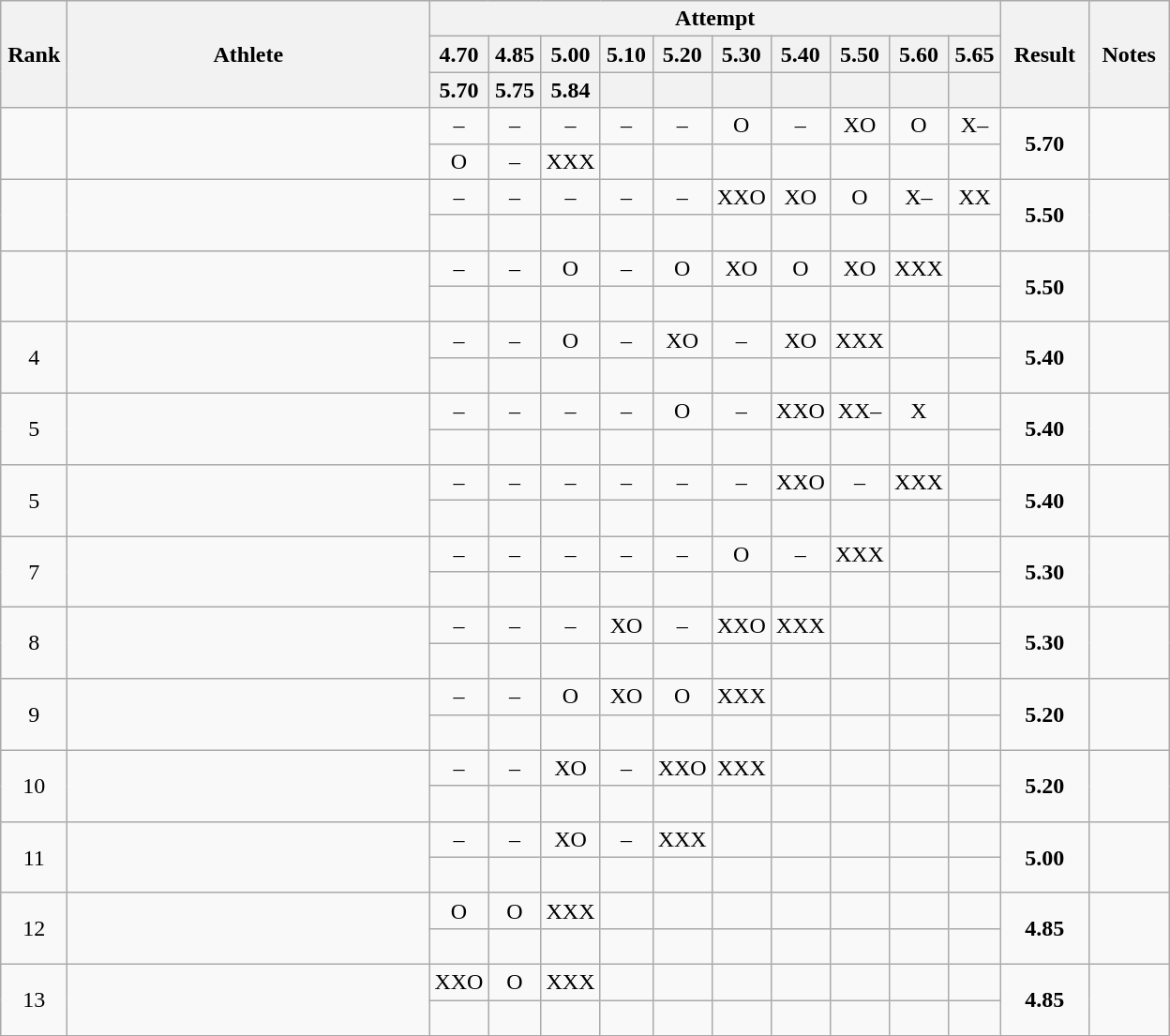<table class="wikitable" style="text-align:center">
<tr>
<th rowspan=3 width=40>Rank</th>
<th rowspan=3 width=250>Athlete</th>
<th colspan=10>Attempt</th>
<th rowspan=3 width=55>Result</th>
<th rowspan=3 width=50>Notes</th>
</tr>
<tr>
<th width=30>4.70</th>
<th width=30>4.85</th>
<th width=30>5.00</th>
<th width=30>5.10</th>
<th width=30>5.20</th>
<th width=30>5.30</th>
<th width=30>5.40</th>
<th width=30>5.50</th>
<th width=30>5.60</th>
<th width=30>5.65</th>
</tr>
<tr>
<th>5.70</th>
<th>5.75</th>
<th>5.84</th>
<th></th>
<th></th>
<th></th>
<th></th>
<th></th>
<th></th>
<th></th>
</tr>
<tr>
<td rowspan=2></td>
<td rowspan=2 align=left></td>
<td>–</td>
<td>–</td>
<td>–</td>
<td>–</td>
<td>–</td>
<td>O</td>
<td>–</td>
<td>XO</td>
<td>O</td>
<td>X–</td>
<td rowspan=2><strong>5.70</strong></td>
<td rowspan=2></td>
</tr>
<tr>
<td>O</td>
<td>–</td>
<td>XXX</td>
<td></td>
<td></td>
<td></td>
<td></td>
<td></td>
<td></td>
<td></td>
</tr>
<tr>
<td rowspan=2></td>
<td rowspan=2 align=left></td>
<td>–</td>
<td>–</td>
<td>–</td>
<td>–</td>
<td>–</td>
<td>XXO</td>
<td>XO</td>
<td>O</td>
<td>X–</td>
<td>XX</td>
<td rowspan=2><strong>5.50</strong></td>
<td rowspan=2></td>
</tr>
<tr>
<td> </td>
<td></td>
<td></td>
<td></td>
<td></td>
<td></td>
<td></td>
<td></td>
<td></td>
<td></td>
</tr>
<tr>
<td rowspan=2></td>
<td rowspan=2 align=left></td>
<td>–</td>
<td>–</td>
<td>O</td>
<td>–</td>
<td>O</td>
<td>XO</td>
<td>O</td>
<td>XO</td>
<td>XXX</td>
<td></td>
<td rowspan=2><strong>5.50</strong></td>
<td rowspan=2></td>
</tr>
<tr>
<td> </td>
<td></td>
<td></td>
<td></td>
<td></td>
<td></td>
<td></td>
<td></td>
<td></td>
<td></td>
</tr>
<tr>
<td rowspan=2>4</td>
<td rowspan=2 align=left></td>
<td>–</td>
<td>–</td>
<td>O</td>
<td>–</td>
<td>XO</td>
<td>–</td>
<td>XO</td>
<td>XXX</td>
<td></td>
<td></td>
<td rowspan=2><strong>5.40</strong></td>
<td rowspan=2></td>
</tr>
<tr>
<td> </td>
<td></td>
<td></td>
<td></td>
<td></td>
<td></td>
<td></td>
<td></td>
<td></td>
<td></td>
</tr>
<tr>
<td rowspan=2>5</td>
<td rowspan=2 align=left></td>
<td>–</td>
<td>–</td>
<td>–</td>
<td>–</td>
<td>O</td>
<td>–</td>
<td>XXO</td>
<td>XX–</td>
<td>X</td>
<td></td>
<td rowspan=2><strong>5.40</strong></td>
<td rowspan=2></td>
</tr>
<tr>
<td> </td>
<td></td>
<td></td>
<td></td>
<td></td>
<td></td>
<td></td>
<td></td>
<td></td>
<td></td>
</tr>
<tr>
<td rowspan=2>5</td>
<td rowspan=2 align=left></td>
<td>–</td>
<td>–</td>
<td>–</td>
<td>–</td>
<td>–</td>
<td>–</td>
<td>XXO</td>
<td>–</td>
<td>XXX</td>
<td></td>
<td rowspan=2><strong>5.40</strong></td>
<td rowspan=2></td>
</tr>
<tr>
<td> </td>
<td></td>
<td></td>
<td></td>
<td></td>
<td></td>
<td></td>
<td></td>
<td></td>
<td></td>
</tr>
<tr>
<td rowspan=2>7</td>
<td rowspan=2 align=left></td>
<td>–</td>
<td>–</td>
<td>–</td>
<td>–</td>
<td>–</td>
<td>O</td>
<td>–</td>
<td>XXX</td>
<td></td>
<td></td>
<td rowspan=2><strong>5.30</strong></td>
<td rowspan=2></td>
</tr>
<tr>
<td> </td>
<td></td>
<td></td>
<td></td>
<td></td>
<td></td>
<td></td>
<td></td>
<td></td>
<td></td>
</tr>
<tr>
<td rowspan=2>8</td>
<td rowspan=2 align=left></td>
<td>–</td>
<td>–</td>
<td>–</td>
<td>XO</td>
<td>–</td>
<td>XXO</td>
<td>XXX</td>
<td></td>
<td></td>
<td></td>
<td rowspan=2><strong>5.30</strong></td>
<td rowspan=2></td>
</tr>
<tr>
<td> </td>
<td></td>
<td></td>
<td></td>
<td></td>
<td></td>
<td></td>
<td></td>
<td></td>
<td></td>
</tr>
<tr>
<td rowspan=2>9</td>
<td rowspan=2 align=left></td>
<td>–</td>
<td>–</td>
<td>O</td>
<td>XO</td>
<td>O</td>
<td>XXX</td>
<td></td>
<td></td>
<td></td>
<td></td>
<td rowspan=2><strong>5.20</strong></td>
<td rowspan=2></td>
</tr>
<tr>
<td> </td>
<td></td>
<td></td>
<td></td>
<td></td>
<td></td>
<td></td>
<td></td>
<td></td>
<td></td>
</tr>
<tr>
<td rowspan=2>10</td>
<td rowspan=2 align=left></td>
<td>–</td>
<td>–</td>
<td>XO</td>
<td>–</td>
<td>XXO</td>
<td>XXX</td>
<td></td>
<td></td>
<td></td>
<td></td>
<td rowspan=2><strong>5.20</strong></td>
<td rowspan=2></td>
</tr>
<tr>
<td> </td>
<td></td>
<td></td>
<td></td>
<td></td>
<td></td>
<td></td>
<td></td>
<td></td>
<td></td>
</tr>
<tr>
<td rowspan=2>11</td>
<td rowspan=2 align=left></td>
<td>–</td>
<td>–</td>
<td>XO</td>
<td>–</td>
<td>XXX</td>
<td></td>
<td></td>
<td></td>
<td></td>
<td></td>
<td rowspan=2><strong>5.00</strong></td>
<td rowspan=2></td>
</tr>
<tr>
<td> </td>
<td></td>
<td></td>
<td></td>
<td></td>
<td></td>
<td></td>
<td></td>
<td></td>
<td></td>
</tr>
<tr>
<td rowspan=2>12</td>
<td rowspan=2 align=left></td>
<td>O</td>
<td>O</td>
<td>XXX</td>
<td></td>
<td></td>
<td></td>
<td></td>
<td></td>
<td></td>
<td></td>
<td rowspan=2><strong>4.85</strong></td>
<td rowspan=2></td>
</tr>
<tr>
<td> </td>
<td></td>
<td></td>
<td></td>
<td></td>
<td></td>
<td></td>
<td></td>
<td></td>
<td></td>
</tr>
<tr>
<td rowspan=2>13</td>
<td rowspan=2 align=left></td>
<td>XXO</td>
<td>O</td>
<td>XXX</td>
<td></td>
<td></td>
<td></td>
<td></td>
<td></td>
<td></td>
<td></td>
<td rowspan=2><strong>4.85</strong></td>
<td rowspan=2></td>
</tr>
<tr>
<td> </td>
<td></td>
<td></td>
<td></td>
<td></td>
<td></td>
<td></td>
<td></td>
<td></td>
<td></td>
</tr>
</table>
